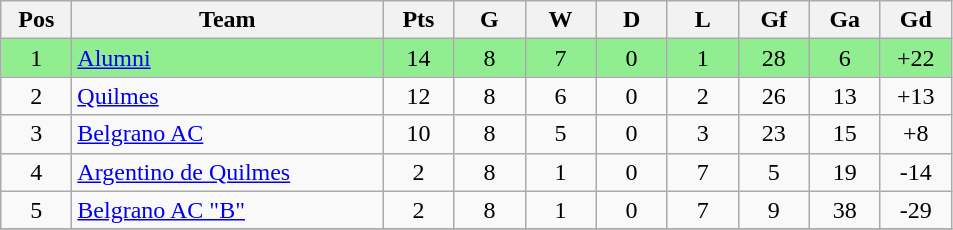<table class="wikitable" style="text-align:center">
<tr>
<th width=40px>Pos</th>
<th width=200px>Team</th>
<th width=40px>Pts</th>
<th width=40px>G</th>
<th width=40px>W</th>
<th width=40px>D</th>
<th width=40px>L</th>
<th width=40px>Gf</th>
<th width=40px>Ga</th>
<th width=40px>Gd</th>
</tr>
<tr bgcolor="lightgreen">
<td>1</td>
<td align=left><a href='#'>Alumni</a></td>
<td>14</td>
<td>8</td>
<td>7</td>
<td>0</td>
<td>1</td>
<td>28</td>
<td>6</td>
<td>+22</td>
</tr>
<tr>
<td>2</td>
<td align=left><a href='#'>Quilmes</a></td>
<td>12</td>
<td>8</td>
<td>6</td>
<td>0</td>
<td>2</td>
<td>26</td>
<td>13</td>
<td>+13</td>
</tr>
<tr>
<td>3</td>
<td align=left><a href='#'>Belgrano AC</a></td>
<td>10</td>
<td>8</td>
<td>5</td>
<td>0</td>
<td>3</td>
<td>23</td>
<td>15</td>
<td>+8</td>
</tr>
<tr>
<td>4</td>
<td align=left><a href='#'>Argentino de Quilmes</a></td>
<td>2</td>
<td>8</td>
<td>1</td>
<td>0</td>
<td>7</td>
<td>5</td>
<td>19</td>
<td>-14</td>
</tr>
<tr>
<td>5</td>
<td align=left><a href='#'>Belgrano AC "B"</a></td>
<td>2</td>
<td>8</td>
<td>1</td>
<td>0</td>
<td>7</td>
<td>9</td>
<td>38</td>
<td>-29</td>
</tr>
<tr>
</tr>
</table>
